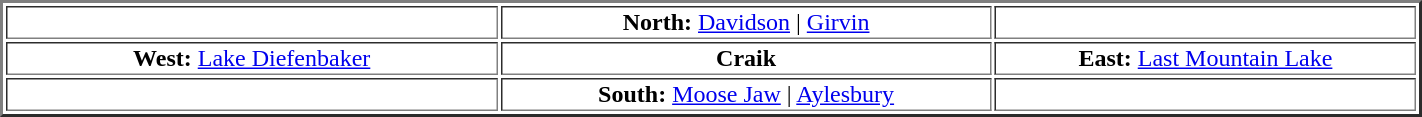<table border="2" style="width:75%; margin:auto;">
<tr>
<td style="width:35%; text-align:center;"></td>
<td style="width:30%; text-align:center;"><strong>North:</strong> <a href='#'>Davidson</a> | <a href='#'>Girvin</a></td>
<td style="width:35%; text-align:center;"></td>
</tr>
<tr>
<td style="width:10%; text-align:center;"><strong>West:</strong> <a href='#'>Lake Diefenbaker</a></td>
<td style="width:35%; text-align:center;"><strong>Craik</strong> </td>
<td style="width:30%; text-align:center;"><strong>East:</strong> <a href='#'>Last Mountain Lake</a></td>
</tr>
<tr>
<td style="width:35%; text-align:center;"></td>
<td style="width:30%; text-align:center;"><strong>South:</strong> <a href='#'>Moose Jaw</a> | <a href='#'>Aylesbury</a></td>
<td style="width:35%; text-align:center;"></td>
</tr>
</table>
